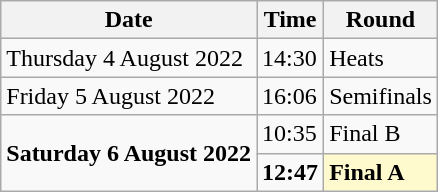<table class="wikitable">
<tr>
<th>Date</th>
<th>Time</th>
<th>Round</th>
</tr>
<tr>
<td>Thursday 4 August 2022</td>
<td>14:30</td>
<td>Heats</td>
</tr>
<tr>
<td>Friday 5 August 2022</td>
<td>16:06</td>
<td>Semifinals</td>
</tr>
<tr>
<td rowspan=2><strong>Saturday 6 August 2022</strong></td>
<td>10:35</td>
<td>Final B</td>
</tr>
<tr>
<td><strong>12:47</strong></td>
<td style=background:lemonchiffon><strong>Final A</strong></td>
</tr>
</table>
